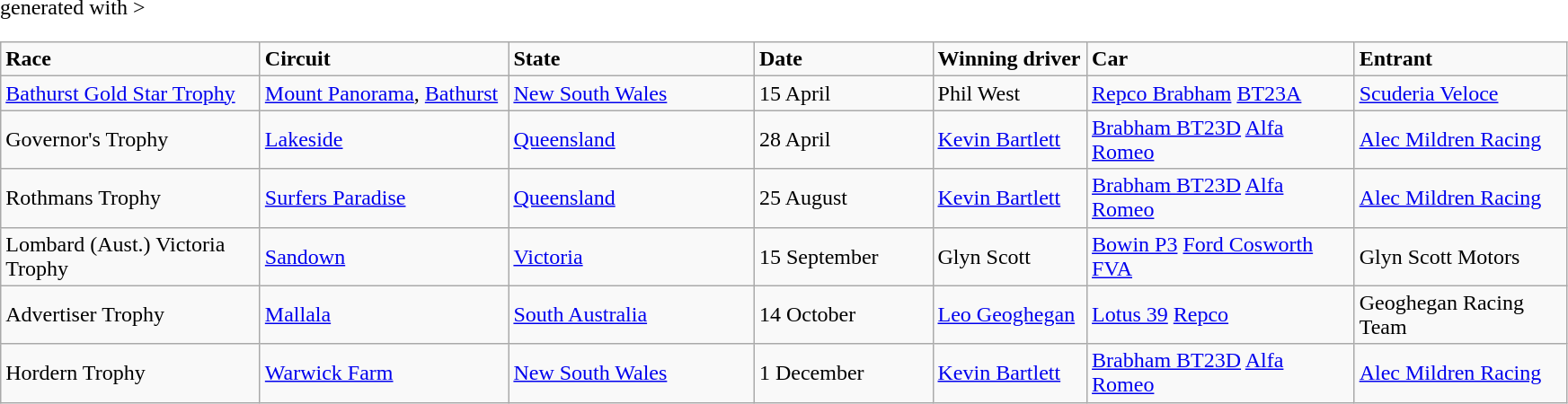<table class="wikitable" <hiddentext>generated with >
<tr style="font-weight:bold">
<td width="185" height="11">Race</td>
<td width="177">Circuit</td>
<td width="175">State</td>
<td width="125">Date</td>
<td width="107">Winning driver</td>
<td width="191">Car</td>
<td width="150">Entrant</td>
</tr>
<tr>
<td height="11"><a href='#'>Bathurst Gold Star Trophy</a></td>
<td><a href='#'>Mount Panorama</a>, <a href='#'>Bathurst</a></td>
<td><a href='#'>New South Wales</a></td>
<td>15 April</td>
<td>Phil West</td>
<td><a href='#'>Repco Brabham</a> <a href='#'>BT23A</a></td>
<td><a href='#'>Scuderia Veloce</a></td>
</tr>
<tr>
<td height="11">Governor's Trophy</td>
<td><a href='#'>Lakeside</a></td>
<td><a href='#'>Queensland</a></td>
<td>28 April</td>
<td><a href='#'>Kevin Bartlett</a></td>
<td><a href='#'>Brabham BT23D</a> <a href='#'>Alfa Romeo</a></td>
<td><a href='#'>Alec Mildren Racing</a></td>
</tr>
<tr>
<td height="11">Rothmans Trophy</td>
<td><a href='#'>Surfers Paradise</a></td>
<td><a href='#'>Queensland</a></td>
<td>25 August</td>
<td><a href='#'>Kevin Bartlett</a></td>
<td><a href='#'>Brabham BT23D</a> <a href='#'>Alfa Romeo</a></td>
<td><a href='#'>Alec Mildren Racing</a></td>
</tr>
<tr>
<td height="11">Lombard (Aust.) Victoria Trophy</td>
<td><a href='#'>Sandown</a></td>
<td><a href='#'>Victoria</a></td>
<td>15 September</td>
<td>Glyn Scott</td>
<td><a href='#'>Bowin P3</a> <a href='#'>Ford Cosworth FVA</a></td>
<td>Glyn Scott Motors</td>
</tr>
<tr>
<td height="11">Advertiser Trophy</td>
<td><a href='#'>Mallala</a></td>
<td><a href='#'>South Australia</a></td>
<td>14 October</td>
<td><a href='#'>Leo Geoghegan</a></td>
<td><a href='#'>Lotus 39</a> <a href='#'>Repco</a></td>
<td>Geoghegan Racing Team</td>
</tr>
<tr>
<td height="11">Hordern Trophy</td>
<td><a href='#'>Warwick Farm</a></td>
<td><a href='#'>New South Wales</a></td>
<td>1 December</td>
<td><a href='#'>Kevin Bartlett</a></td>
<td><a href='#'>Brabham BT23D</a> <a href='#'>Alfa Romeo</a></td>
<td><a href='#'>Alec Mildren Racing</a></td>
</tr>
</table>
